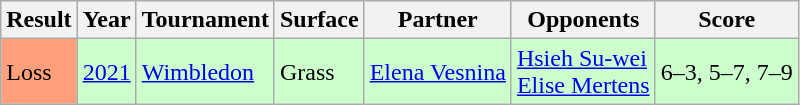<table class="wikitable">
<tr>
<th>Result</th>
<th>Year</th>
<th>Tournament</th>
<th>Surface</th>
<th>Partner</th>
<th>Opponents</th>
<th class="unsortable">Score</th>
</tr>
<tr style="background:#ccffcc;">
<td bgcolor=ffa07a>Loss</td>
<td><a href='#'>2021</a></td>
<td><a href='#'>Wimbledon</a></td>
<td>Grass</td>
<td> <a href='#'>Elena Vesnina</a></td>
<td> <a href='#'>Hsieh Su-wei</a> <br>  <a href='#'>Elise Mertens</a></td>
<td>6–3, 5–7, 7–9</td>
</tr>
</table>
